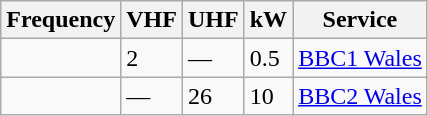<table class="wikitable sortable">
<tr>
<th>Frequency</th>
<th>VHF</th>
<th>UHF</th>
<th>kW</th>
<th>Service</th>
</tr>
<tr>
<td></td>
<td>2</td>
<td>—</td>
<td>0.5</td>
<td><a href='#'>BBC1 Wales</a></td>
</tr>
<tr>
<td></td>
<td>—</td>
<td>26</td>
<td>10</td>
<td><a href='#'>BBC2 Wales</a></td>
</tr>
</table>
